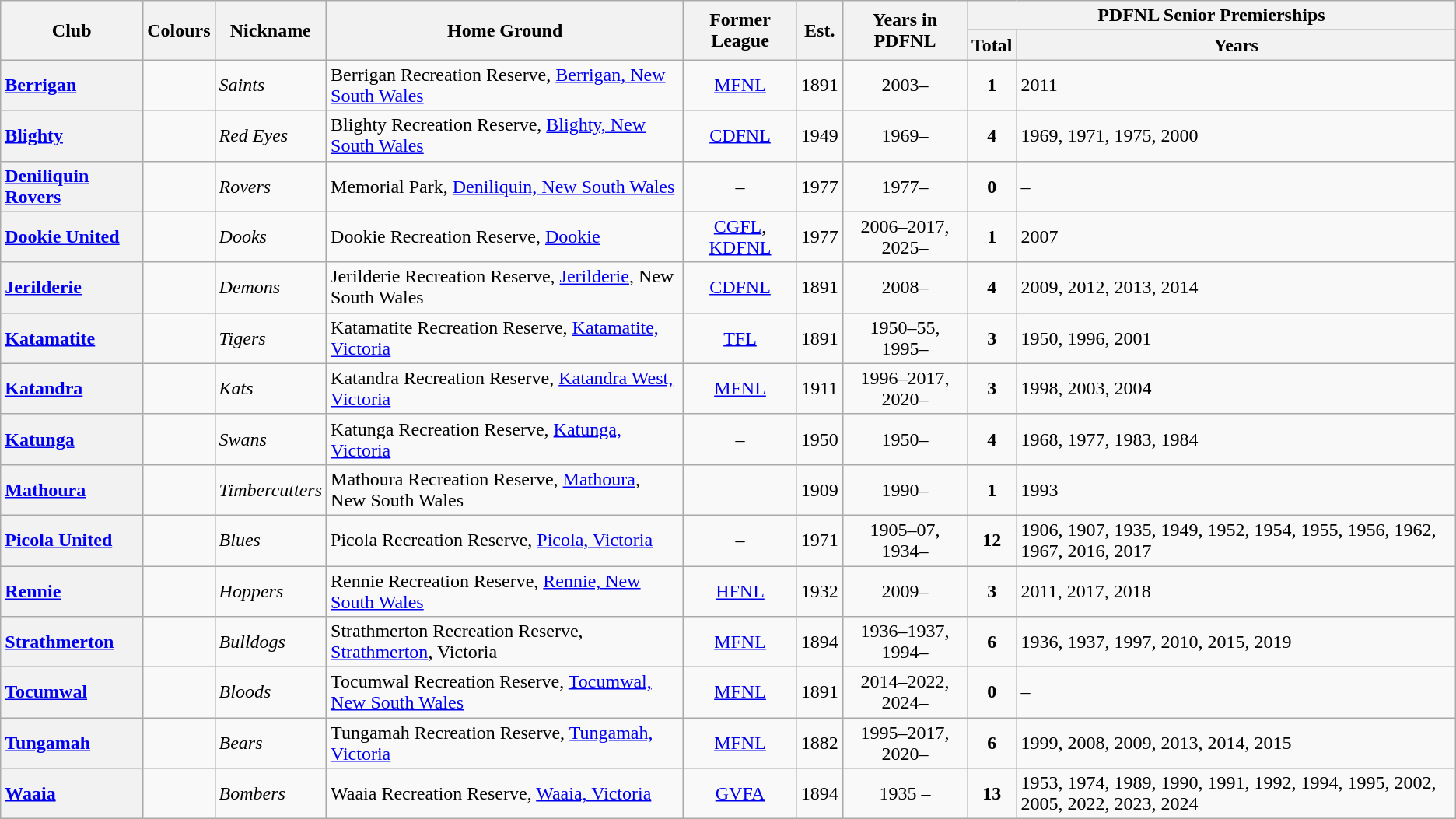<table class="wikitable sortable">
<tr>
<th rowspan="2">Club</th>
<th rowspan="2">Colours</th>
<th rowspan="2">Nickname</th>
<th rowspan="2">Home Ground</th>
<th rowspan="2">Former League</th>
<th rowspan="2">Est.</th>
<th rowspan="2">Years in PDFNL</th>
<th colspan="2">PDFNL Senior Premierships</th>
</tr>
<tr>
<th>Total</th>
<th>Years</th>
</tr>
<tr>
<th style="text-align:left"><a href='#'>Berrigan</a></th>
<td></td>
<td><em>Saints</em></td>
<td>Berrigan Recreation Reserve, <a href='#'>Berrigan, New South Wales</a></td>
<td align="center"><a href='#'>MFNL</a></td>
<td align="center">1891</td>
<td align="center">2003–</td>
<td align="center"><strong>1</strong></td>
<td>2011</td>
</tr>
<tr>
<th style="text-align:left"><a href='#'>Blighty</a></th>
<td></td>
<td><em>Red Eyes</em></td>
<td>Blighty Recreation Reserve, <a href='#'>Blighty, New South Wales</a></td>
<td align="center"><a href='#'>CDFNL</a></td>
<td align="center">1949</td>
<td align="center">1969–</td>
<td align="center"><strong>4</strong></td>
<td>1969, 1971, 1975, 2000</td>
</tr>
<tr>
<th style="text-align:left"><a href='#'>Deniliquin Rovers</a></th>
<td></td>
<td><em>Rovers</em></td>
<td>Memorial Park, <a href='#'>Deniliquin, New South Wales</a></td>
<td align="center">–</td>
<td align="center">1977</td>
<td align="center">1977–</td>
<td align="center"><strong>0</strong></td>
<td>–</td>
</tr>
<tr>
<th style="text-align:left"><a href='#'>Dookie United</a></th>
<td></td>
<td><em>Dooks</em></td>
<td>Dookie Recreation Reserve, <a href='#'>Dookie</a></td>
<td align="center"><a href='#'>CGFL</a>, <a href='#'>KDFNL</a></td>
<td align="center">1977</td>
<td align="center">2006–2017, 2025–</td>
<td align="center"><strong>1</strong></td>
<td>2007</td>
</tr>
<tr>
<th style="text-align:left"><a href='#'>Jerilderie</a></th>
<td></td>
<td><em>Demons</em></td>
<td>Jerilderie Recreation Reserve, <a href='#'>Jerilderie</a>, New South Wales</td>
<td align="center"><a href='#'>CDFNL</a></td>
<td align="center">1891</td>
<td align="center">2008–</td>
<td align="center"><strong>4</strong></td>
<td>2009, 2012, 2013, 2014</td>
</tr>
<tr>
<th style="text-align:left"><a href='#'>Katamatite</a></th>
<td></td>
<td><em>Tigers</em></td>
<td>Katamatite Recreation Reserve, <a href='#'>Katamatite, Victoria</a></td>
<td align="center"><a href='#'>TFL</a></td>
<td align="center">1891</td>
<td align="center">1950–55, 1995–</td>
<td align="center"><strong>3</strong></td>
<td>1950, 1996, 2001</td>
</tr>
<tr>
<th style="text-align:left"><a href='#'>Katandra</a></th>
<td></td>
<td><em>Kats</em></td>
<td>Katandra Recreation Reserve, <a href='#'>Katandra West, Victoria</a></td>
<td align="center"><a href='#'>MFNL</a></td>
<td align="center">1911</td>
<td align="center">1996–2017, 2020–</td>
<td align="center"><strong>3</strong></td>
<td>1998, 2003, 2004</td>
</tr>
<tr>
<th style="text-align:left"><a href='#'>Katunga</a></th>
<td></td>
<td><em>Swans</em></td>
<td>Katunga Recreation Reserve, <a href='#'>Katunga, Victoria</a></td>
<td align="center">–</td>
<td align="center">1950</td>
<td align="center">1950–</td>
<td align="center"><strong>4</strong></td>
<td>1968, 1977, 1983, 1984</td>
</tr>
<tr>
<th style="text-align:left"><a href='#'>Mathoura</a></th>
<td></td>
<td><em>Timbercutters</em></td>
<td>Mathoura Recreation Reserve, <a href='#'>Mathoura</a>, New South Wales</td>
<td align="center"></td>
<td align="center">1909</td>
<td align="center">1990–</td>
<td align="center"><strong>1</strong></td>
<td>1993</td>
</tr>
<tr>
<th style="text-align:left"><a href='#'>Picola United</a></th>
<td></td>
<td><em>Blues</em></td>
<td>Picola Recreation Reserve, <a href='#'>Picola, Victoria</a></td>
<td align="center">–</td>
<td align="center">1971</td>
<td align="center">1905–07, 1934–</td>
<td align="center"><strong>12</strong></td>
<td>1906, 1907, 1935, 1949, 1952, 1954, 1955, 1956, 1962, 1967, 2016, 2017</td>
</tr>
<tr>
<th style="text-align:left"><a href='#'>Rennie</a></th>
<td></td>
<td><em>Hoppers</em></td>
<td>Rennie Recreation Reserve, <a href='#'>Rennie, New South Wales</a></td>
<td align="center"><a href='#'>HFNL</a></td>
<td align="center">1932</td>
<td align="center">2009–</td>
<td align="center"><strong>3</strong></td>
<td>2011, 2017, 2018</td>
</tr>
<tr>
<th style="text-align:left"><a href='#'>Strathmerton</a></th>
<td></td>
<td><em>Bulldogs</em></td>
<td>Strathmerton Recreation Reserve, <a href='#'>Strathmerton</a>, Victoria</td>
<td align="center"><a href='#'>MFNL</a></td>
<td align="center">1894</td>
<td align="center">1936–1937, 1994–</td>
<td align="center"><strong>6</strong></td>
<td>1936, 1937, 1997, 2010, 2015, 2019</td>
</tr>
<tr>
<th style="text-align:left"><a href='#'>Tocumwal</a></th>
<td></td>
<td><em>Bloods</em></td>
<td>Tocumwal Recreation Reserve, <a href='#'>Tocumwal, New South Wales</a></td>
<td align="center"><a href='#'>MFNL</a></td>
<td align="center">1891</td>
<td align="center">2014–2022, 2024–</td>
<td align="center"><strong>0</strong></td>
<td>–</td>
</tr>
<tr>
<th style="text-align:left"><a href='#'>Tungamah</a></th>
<td></td>
<td><em>Bears</em></td>
<td>Tungamah Recreation Reserve, <a href='#'>Tungamah, Victoria</a></td>
<td align="center"><a href='#'>MFNL</a></td>
<td align="center">1882</td>
<td align="center">1995–2017, 2020–</td>
<td align="center"><strong>6</strong></td>
<td>1999, 2008, 2009, 2013, 2014, 2015</td>
</tr>
<tr>
<th style="text-align:left"><a href='#'>Waaia</a></th>
<td></td>
<td><em>Bombers</em></td>
<td>Waaia Recreation Reserve, <a href='#'>Waaia, Victoria</a></td>
<td align="center"><a href='#'>GVFA</a></td>
<td align="center">1894</td>
<td align="center">1935 –</td>
<td align="center"><strong>13</strong></td>
<td>1953, 1974, 1989, 1990, 1991, 1992, 1994, 1995, 2002, 2005, 2022, 2023, 2024</td>
</tr>
</table>
